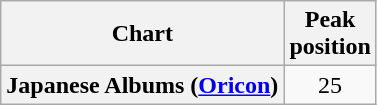<table class="wikitable plainrowheaders sortable" style="text-align:center;" border="1">
<tr>
<th scope="col">Chart</th>
<th scope="col">Peak<br>position</th>
</tr>
<tr>
<th scope="row">Japanese Albums (<a href='#'>Oricon</a>)</th>
<td>25</td>
</tr>
</table>
